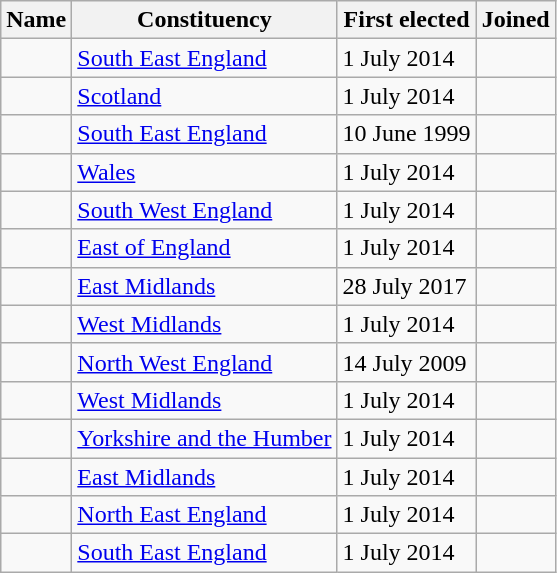<table class="wikitable sortable mw-collapsible">
<tr>
<th>Name</th>
<th>Constituency</th>
<th>First elected</th>
<th>Joined</th>
</tr>
<tr>
<td></td>
<td><a href='#'>South East England</a></td>
<td>1 July 2014</td>
<td></td>
</tr>
<tr>
<td></td>
<td><a href='#'>Scotland</a></td>
<td>1 July 2014</td>
<td></td>
</tr>
<tr>
<td></td>
<td><a href='#'>South East England</a></td>
<td>10 June 1999</td>
<td></td>
</tr>
<tr>
<td></td>
<td><a href='#'>Wales</a></td>
<td>1 July 2014</td>
<td></td>
</tr>
<tr>
<td></td>
<td><a href='#'>South West England</a></td>
<td>1 July 2014</td>
<td></td>
</tr>
<tr>
<td></td>
<td><a href='#'>East of England</a></td>
<td>1 July 2014</td>
<td></td>
</tr>
<tr>
<td></td>
<td><a href='#'>East Midlands</a></td>
<td>28 July 2017</td>
<td></td>
</tr>
<tr>
<td></td>
<td><a href='#'>West Midlands</a></td>
<td>1 July 2014</td>
<td></td>
</tr>
<tr>
<td></td>
<td><a href='#'>North West England</a></td>
<td>14 July 2009</td>
<td></td>
</tr>
<tr>
<td></td>
<td><a href='#'>West Midlands</a></td>
<td>1 July 2014</td>
<td></td>
</tr>
<tr>
<td></td>
<td><a href='#'>Yorkshire and the Humber</a></td>
<td>1 July 2014</td>
<td></td>
</tr>
<tr>
<td></td>
<td><a href='#'>East Midlands</a></td>
<td>1 July 2014</td>
<td></td>
</tr>
<tr>
<td></td>
<td><a href='#'>North East England</a></td>
<td>1 July 2014</td>
<td></td>
</tr>
<tr>
<td></td>
<td><a href='#'>South East England</a></td>
<td>1 July 2014</td>
<td></td>
</tr>
</table>
